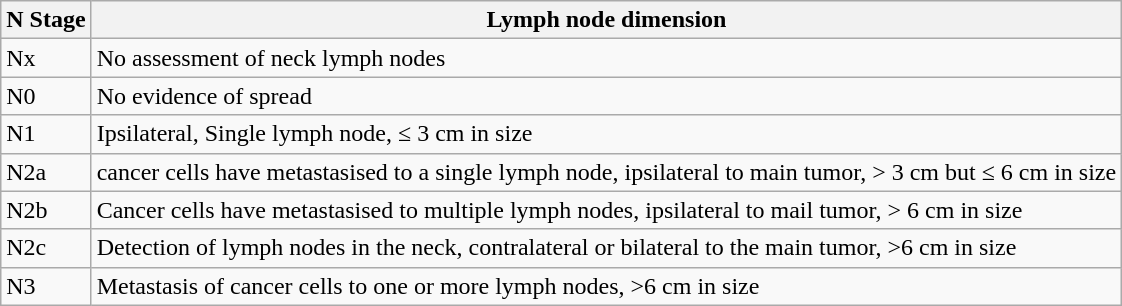<table class="wikitable">
<tr>
<th>N Stage</th>
<th>Lymph node dimension</th>
</tr>
<tr>
<td>Nx</td>
<td>No assessment of neck lymph nodes</td>
</tr>
<tr>
<td>N0</td>
<td>No evidence of spread</td>
</tr>
<tr>
<td>N1</td>
<td>Ipsilateral, Single lymph node, ≤ 3 cm in size</td>
</tr>
<tr>
<td>N2a</td>
<td>cancer cells have metastasised to a single lymph node, ipsilateral to main tumor, > 3 cm but ≤ 6 cm in size</td>
</tr>
<tr>
<td>N2b</td>
<td>Cancer cells have metastasised to multiple lymph nodes, ipsilateral to mail tumor, > 6 cm in size</td>
</tr>
<tr>
<td>N2c</td>
<td>Detection of lymph nodes in the neck, contralateral or bilateral to the main tumor, >6 cm in size</td>
</tr>
<tr>
<td>N3</td>
<td>Metastasis of cancer cells to one or more lymph nodes, >6 cm in size</td>
</tr>
</table>
